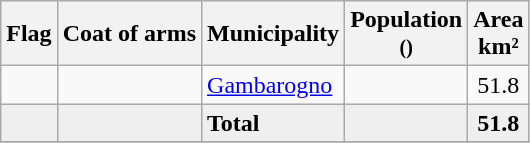<table class="wikitable">
<tr>
<th>Flag</th>
<th>Coat of arms</th>
<th>Municipality</th>
<th>Population<br><small>()</small></th>
<th>Area <br>km²</th>
</tr>
<tr>
<td></td>
<td></td>
<td><a href='#'>Gambarogno</a></td>
<td align="center"></td>
<td align="center">51.8</td>
</tr>
<tr>
<td bgcolor="#EFEFEF"></td>
<td bgcolor="#EFEFEF"></td>
<td bgcolor="#EFEFEF"><strong>Total</strong></td>
<td bgcolor="#EFEFEF" align="center"></td>
<td bgcolor="#EFEFEF" align="center"><strong>51.8</strong></td>
</tr>
<tr>
</tr>
</table>
